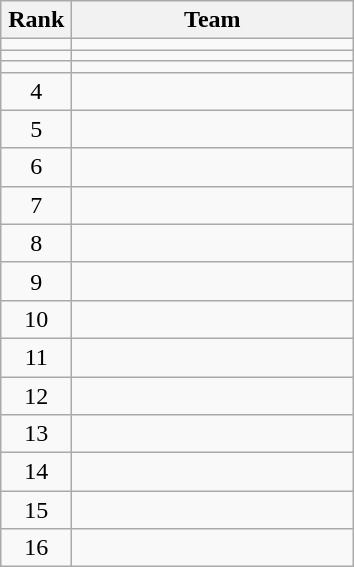<table class="wikitable" style="text-align: center;">
<tr>
<th width=40>Rank</th>
<th width=180>Team</th>
</tr>
<tr align=center>
<td></td>
<td style="text-align:left;"></td>
</tr>
<tr align=center>
<td></td>
<td style="text-align:left;"></td>
</tr>
<tr align=center>
<td></td>
<td style="text-align:left;"></td>
</tr>
<tr align=center>
<td>4</td>
<td style="text-align:left;"></td>
</tr>
<tr align=center>
<td>5</td>
<td style="text-align:left;"></td>
</tr>
<tr align=center>
<td>6</td>
<td style="text-align:left;"></td>
</tr>
<tr align=center>
<td>7</td>
<td style="text-align:left;"></td>
</tr>
<tr align=center>
<td>8</td>
<td style="text-align:left;"></td>
</tr>
<tr align=center>
<td>9</td>
<td style="text-align:left;"></td>
</tr>
<tr align=center>
<td>10</td>
<td style="text-align:left;"></td>
</tr>
<tr align=center>
<td>11</td>
<td style="text-align:left;"></td>
</tr>
<tr align=center>
<td>12</td>
<td style="text-align:left;"></td>
</tr>
<tr align=center>
<td>13</td>
<td style="text-align:left;"></td>
</tr>
<tr align=center>
<td>14</td>
<td style="text-align:left;"></td>
</tr>
<tr align=center>
<td>15</td>
<td style="text-align:left;"></td>
</tr>
<tr align=center>
<td>16</td>
<td style="text-align:left;"></td>
</tr>
</table>
